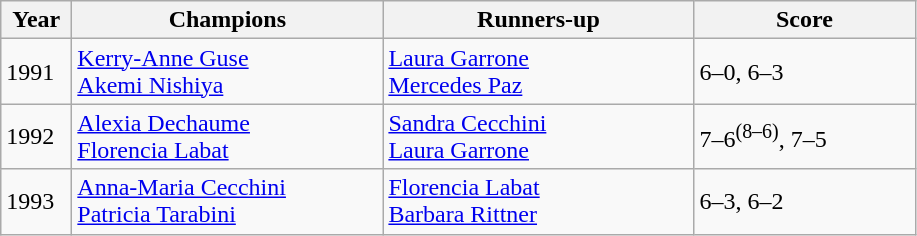<table class="wikitable">
<tr>
<th style="width:40px">Year</th>
<th style="width:200px">Champions</th>
<th style="width:200px">Runners-up</th>
<th style="width:140px" class="unsortable">Score</th>
</tr>
<tr>
<td>1991</td>
<td> <a href='#'>Kerry-Anne Guse</a> <br>  <a href='#'>Akemi Nishiya</a></td>
<td> <a href='#'>Laura Garrone</a> <br>  <a href='#'>Mercedes Paz</a></td>
<td>6–0, 6–3</td>
</tr>
<tr>
<td>1992</td>
<td> <a href='#'>Alexia Dechaume</a> <br>  <a href='#'>Florencia Labat</a></td>
<td> <a href='#'>Sandra Cecchini</a> <br>  <a href='#'>Laura Garrone</a></td>
<td>7–6<sup>(8–6)</sup>, 7–5</td>
</tr>
<tr>
<td>1993</td>
<td> <a href='#'>Anna-Maria Cecchini</a> <br>  <a href='#'>Patricia Tarabini</a></td>
<td> <a href='#'>Florencia Labat</a> <br>  <a href='#'>Barbara Rittner</a></td>
<td>6–3, 6–2</td>
</tr>
</table>
